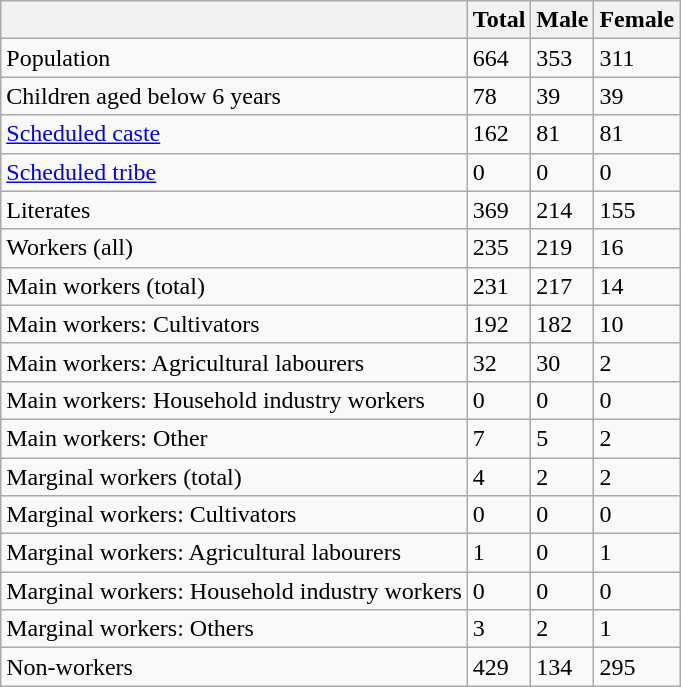<table class="wikitable sortable">
<tr>
<th></th>
<th>Total</th>
<th>Male</th>
<th>Female</th>
</tr>
<tr>
<td>Population</td>
<td>664</td>
<td>353</td>
<td>311</td>
</tr>
<tr>
<td>Children aged below 6 years</td>
<td>78</td>
<td>39</td>
<td>39</td>
</tr>
<tr>
<td><a href='#'>Scheduled caste</a></td>
<td>162</td>
<td>81</td>
<td>81</td>
</tr>
<tr>
<td><a href='#'>Scheduled tribe</a></td>
<td>0</td>
<td>0</td>
<td>0</td>
</tr>
<tr>
<td>Literates</td>
<td>369</td>
<td>214</td>
<td>155</td>
</tr>
<tr>
<td>Workers (all)</td>
<td>235</td>
<td>219</td>
<td>16</td>
</tr>
<tr>
<td>Main workers (total)</td>
<td>231</td>
<td>217</td>
<td>14</td>
</tr>
<tr>
<td>Main workers: Cultivators</td>
<td>192</td>
<td>182</td>
<td>10</td>
</tr>
<tr>
<td>Main workers: Agricultural labourers</td>
<td>32</td>
<td>30</td>
<td>2</td>
</tr>
<tr>
<td>Main workers: Household industry workers</td>
<td>0</td>
<td>0</td>
<td>0</td>
</tr>
<tr>
<td>Main workers: Other</td>
<td>7</td>
<td>5</td>
<td>2</td>
</tr>
<tr>
<td>Marginal workers (total)</td>
<td>4</td>
<td>2</td>
<td>2</td>
</tr>
<tr>
<td>Marginal workers: Cultivators</td>
<td>0</td>
<td>0</td>
<td>0</td>
</tr>
<tr>
<td>Marginal workers: Agricultural labourers</td>
<td>1</td>
<td>0</td>
<td>1</td>
</tr>
<tr>
<td>Marginal workers: Household industry workers</td>
<td>0</td>
<td>0</td>
<td>0</td>
</tr>
<tr>
<td>Marginal workers: Others</td>
<td>3</td>
<td>2</td>
<td>1</td>
</tr>
<tr>
<td>Non-workers</td>
<td>429</td>
<td>134</td>
<td>295</td>
</tr>
</table>
